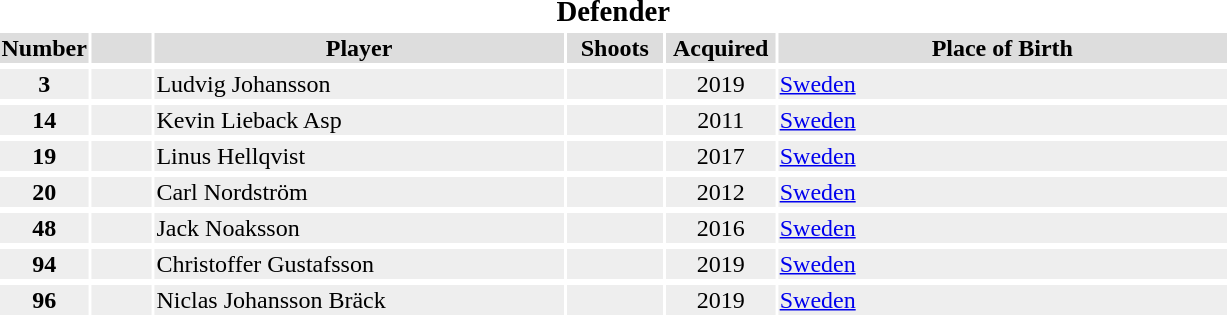<table width=65%>
<tr>
<th colspan=7><big>Defender</big></th>
</tr>
<tr bgcolor="#dddddd">
<th width=5%>Number</th>
<th width=5%></th>
<th !width=15%>Player</th>
<th width=8%>Shoots</th>
<th width=9%>Acquired</th>
<th width=37%>Place of Birth</th>
</tr>
<tr>
</tr>
<tr bgcolor="#eeeeee">
<td align=center><strong>3</strong></td>
<td align=center></td>
<td>Ludvig Johansson</td>
<td align=center></td>
<td align=center>2019</td>
<td><a href='#'>Sweden</a></td>
</tr>
<tr>
</tr>
<tr bgcolor="#eeeeee">
<td align=center><strong>14</strong></td>
<td align=center></td>
<td>Kevin Lieback Asp</td>
<td align=center></td>
<td align=center>2011</td>
<td><a href='#'>Sweden</a></td>
</tr>
<tr>
</tr>
<tr bgcolor="#eeeeee">
<td align=center><strong>19</strong></td>
<td align=center></td>
<td>Linus Hellqvist</td>
<td align=center></td>
<td align=center>2017</td>
<td><a href='#'>Sweden</a></td>
</tr>
<tr>
</tr>
<tr bgcolor="#eeeeee">
<td align=center><strong>20</strong></td>
<td align=center></td>
<td>Carl Nordström</td>
<td align=center></td>
<td align=center>2012</td>
<td><a href='#'>Sweden</a></td>
</tr>
<tr>
</tr>
<tr bgcolor="#eeeeee">
<td align=center><strong>48</strong></td>
<td align=center></td>
<td>Jack Noaksson</td>
<td align=center></td>
<td align=center>2016</td>
<td><a href='#'>Sweden</a></td>
</tr>
<tr>
</tr>
<tr bgcolor="#eeeeee">
<td align=center><strong>94</strong></td>
<td align=center></td>
<td>Christoffer Gustafsson</td>
<td align=center></td>
<td align=center>2019</td>
<td><a href='#'>Sweden</a></td>
</tr>
<tr>
</tr>
<tr bgcolor="#eeeeee">
<td align=center><strong>96</strong></td>
<td align=center></td>
<td>Niclas Johansson Bräck</td>
<td align=center></td>
<td align=center>2019</td>
<td><a href='#'>Sweden</a></td>
</tr>
</table>
